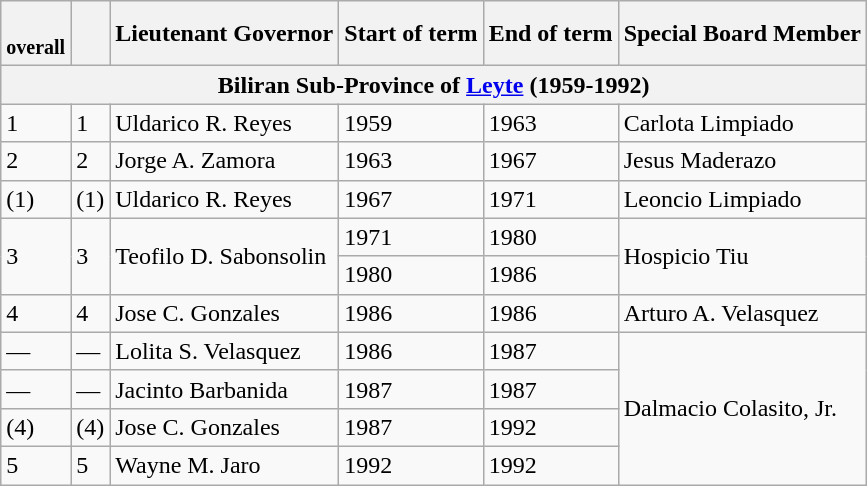<table class="wikitable">
<tr>
<th style="text-align: center;"><br><small>overall</small></th>
<th style="text-align: center;"><br><small></small></th>
<th style="text-align: center;">Lieutenant Governor</th>
<th style="text-align: center;">Start of term</th>
<th style="text-align: center;">End of term</th>
<th style="text-align: center;">Special Board Member</th>
</tr>
<tr>
<th colspan="6" style="text-align: center;">Biliran Sub-Province of <a href='#'>Leyte</a> (1959-1992)</th>
</tr>
<tr>
<td>1</td>
<td>1</td>
<td>Uldarico R. Reyes</td>
<td>1959</td>
<td>1963</td>
<td>Carlota Limpiado</td>
</tr>
<tr>
<td>2</td>
<td>2</td>
<td>Jorge A. Zamora</td>
<td>1963</td>
<td>1967</td>
<td>Jesus Maderazo</td>
</tr>
<tr>
<td>(1)</td>
<td>(1)</td>
<td>Uldarico R. Reyes</td>
<td>1967 </td>
<td>1971</td>
<td>Leoncio Limpiado</td>
</tr>
<tr>
<td rowspan="2">3</td>
<td rowspan="2">3</td>
<td rowspan="2">Teofilo D. Sabonsolin</td>
<td>1971</td>
<td>1980</td>
<td rowspan="2">Hospicio Tiu</td>
</tr>
<tr>
<td>1980 </td>
<td>1986</td>
</tr>
<tr>
<td>4</td>
<td>4</td>
<td>Jose C. Gonzales </td>
<td>1986</td>
<td>1986</td>
<td>Arturo A. Velasquez </td>
</tr>
<tr>
<td>—</td>
<td>—</td>
<td>Lolita S. Velasquez </td>
<td>1986</td>
<td>1987</td>
<td rowspan="4">Dalmacio Colasito, Jr.</td>
</tr>
<tr>
<td>—</td>
<td>—</td>
<td>Jacinto Barbanida </td>
<td>1987</td>
<td>1987</td>
</tr>
<tr>
<td>(4)</td>
<td>(4)</td>
<td>Jose C. Gonzales</td>
<td>1987</td>
<td>1992</td>
</tr>
<tr>
<td>5</td>
<td>5</td>
<td>Wayne M. Jaro </td>
<td>1992</td>
<td>1992</td>
</tr>
</table>
